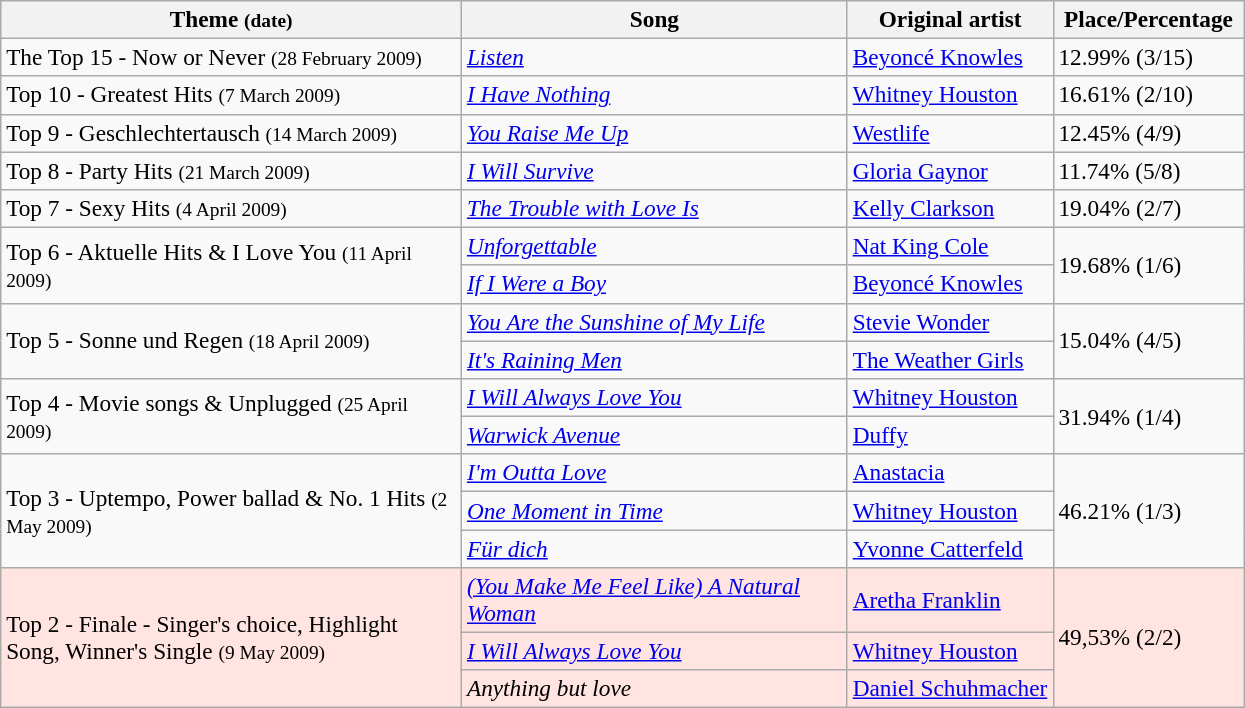<table class="wikitable" style="font-size:97%;">
<tr>
<th style="width:300px;">Theme <small>(date)</small></th>
<th style="width:250px;">Song</th>
<th style="width:130px;">Original artist</th>
<th style="width:120px;">Place/Percentage</th>
</tr>
<tr>
<td>The Top 15 - Now or Never <small>(28 February 2009)</small></td>
<td><em><a href='#'>Listen</a></em></td>
<td><a href='#'>Beyoncé Knowles</a></td>
<td>12.99% (3/15)</td>
</tr>
<tr>
<td>Top 10 - Greatest Hits <small>(7 March 2009)</small></td>
<td><em><a href='#'>I Have Nothing</a></em></td>
<td><a href='#'>Whitney Houston</a></td>
<td>16.61% (2/10)</td>
</tr>
<tr>
<td>Top 9 - Geschlechtertausch <small>(14 March 2009)</small></td>
<td><em><a href='#'>You Raise Me Up</a></em></td>
<td><a href='#'>Westlife</a></td>
<td>12.45% (4/9)</td>
</tr>
<tr>
<td>Top 8 - Party Hits <small>(21 March 2009)</small></td>
<td><em><a href='#'>I Will Survive</a></em></td>
<td><a href='#'>Gloria Gaynor</a></td>
<td>11.74% (5/8)</td>
</tr>
<tr>
<td>Top 7 - Sexy Hits <small>(4 April 2009)</small></td>
<td><em><a href='#'>The Trouble with Love Is</a></em></td>
<td><a href='#'>Kelly Clarkson</a></td>
<td>19.04% (2/7)</td>
</tr>
<tr>
<td rowspan="2">Top 6 - Aktuelle Hits & I Love You <small>(11 April 2009)</small></td>
<td><em><a href='#'>Unforgettable</a></em></td>
<td><a href='#'>Nat King Cole</a></td>
<td rowspan="2">19.68% (1/6)</td>
</tr>
<tr>
<td><em><a href='#'>If I Were a Boy</a></em></td>
<td><a href='#'>Beyoncé Knowles</a></td>
</tr>
<tr>
<td rowspan="2">Top 5 - Sonne und Regen <small>(18 April 2009)</small></td>
<td><em><a href='#'>You Are the Sunshine of My Life</a></em></td>
<td><a href='#'>Stevie Wonder</a></td>
<td rowspan="2">15.04% (4/5)</td>
</tr>
<tr>
<td><em><a href='#'>It's Raining Men</a></em></td>
<td><a href='#'>The Weather Girls</a></td>
</tr>
<tr>
<td rowspan="2">Top 4 - Movie songs & Unplugged <small>(25 April 2009)</small></td>
<td><em><a href='#'>I Will Always Love You</a></em></td>
<td><a href='#'>Whitney Houston</a></td>
<td rowspan="2">31.94% (1/4)</td>
</tr>
<tr>
<td><em><a href='#'>Warwick Avenue</a></em></td>
<td><a href='#'>Duffy</a></td>
</tr>
<tr>
<td rowspan="3">Top 3 - Uptempo, Power ballad & No. 1 Hits <small>(2 May 2009)</small></td>
<td><em><a href='#'>I'm Outta Love</a></em></td>
<td><a href='#'>Anastacia</a></td>
<td rowspan="3">46.21% (1/3)</td>
</tr>
<tr>
<td><em><a href='#'>One Moment in Time</a></em></td>
<td><a href='#'>Whitney Houston</a></td>
</tr>
<tr>
<td><em><a href='#'>Für dich</a></em></td>
<td><a href='#'>Yvonne Catterfeld</a></td>
</tr>
<tr style="background:#ffe4e1;">
<td rowspan="3">Top 2 - Finale - Singer's choice, Highlight Song, Winner's Single <small>(9 May 2009)</small></td>
<td><em><a href='#'>(You Make Me Feel Like) A Natural Woman</a></em></td>
<td><a href='#'>Aretha Franklin</a></td>
<td rowspan="3">49,53% (2/2)</td>
</tr>
<tr style="background:#ffe4e1;">
<td><em><a href='#'>I Will Always Love You</a></em></td>
<td><a href='#'>Whitney Houston</a></td>
</tr>
<tr style="background:#ffe4e1;">
<td><em>Anything but love</em></td>
<td><a href='#'>Daniel Schuhmacher</a></td>
</tr>
</table>
